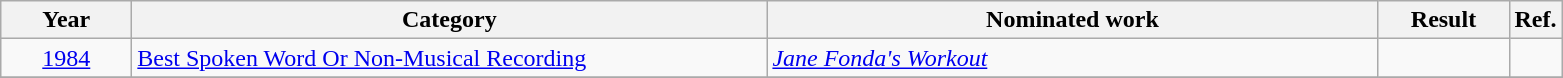<table class=wikitable>
<tr>
<th scope="col" style="width:5em;">Year</th>
<th scope="col" style="width:26em;">Category</th>
<th scope="col" style="width:25em;">Nominated work</th>
<th scope="col" style="width:5em;">Result</th>
<th>Ref.</th>
</tr>
<tr>
<td style="text-align:center;"><a href='#'>1984</a></td>
<td><a href='#'>Best Spoken Word Or Non-Musical Recording</a></td>
<td><em><a href='#'>Jane Fonda's Workout</a></em></td>
<td></td>
<td style="text-align:center;"></td>
</tr>
<tr>
</tr>
</table>
